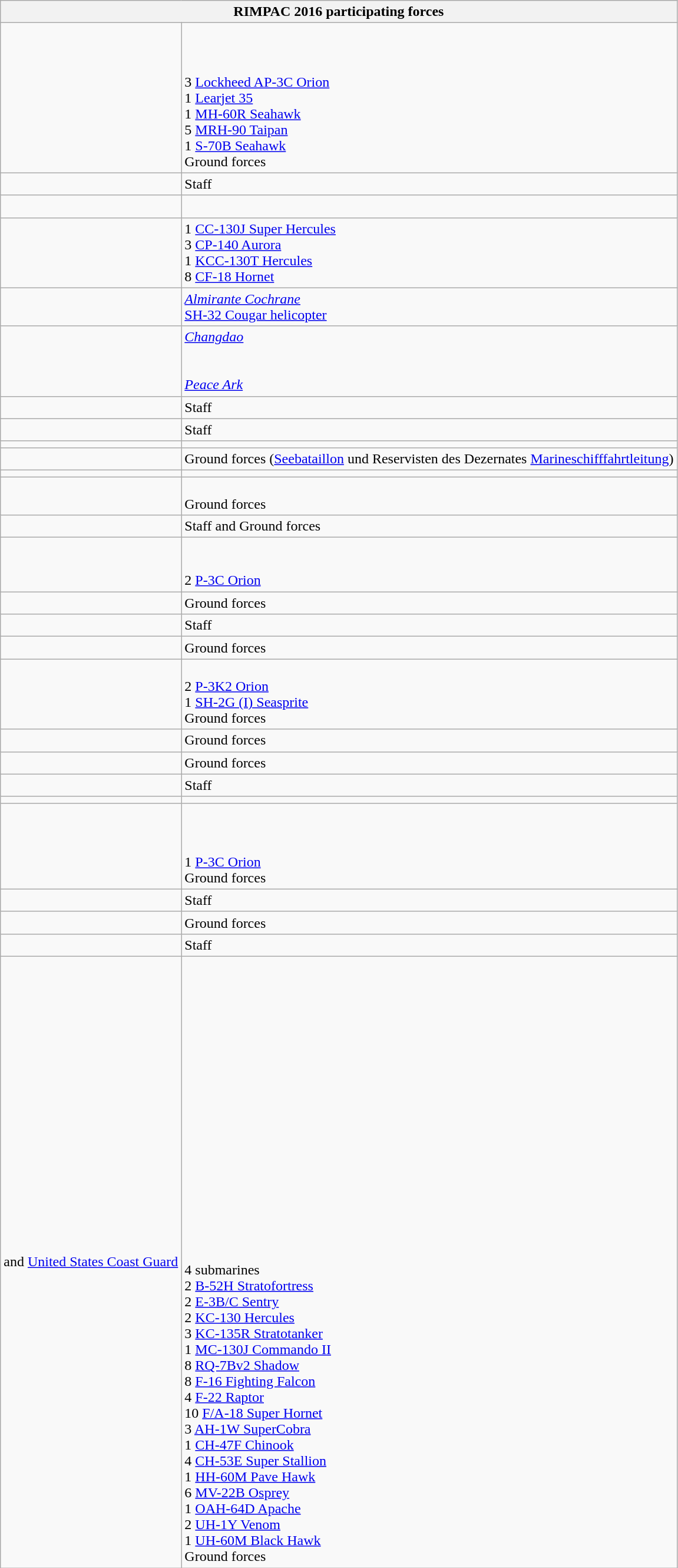<table class="wikitable collapsible collapsed">
<tr>
<th colspan="2">RIMPAC 2016 participating forces</th>
</tr>
<tr>
<td></td>
<td><br><br><br>3 <a href='#'>Lockheed AP-3C Orion</a><br>1 <a href='#'>Learjet 35</a><br>1 <a href='#'>MH-60R Seahawk</a><br>5 <a href='#'>MRH-90 Taipan</a><br>1 <a href='#'>S-70B Seahawk</a><br>Ground forces</td>
</tr>
<tr>
<td></td>
<td>Staff</td>
</tr>
<tr>
<td></td>
<td><br></td>
</tr>
<tr>
<td></td>
<td>1 <a href='#'>CC-130J Super Hercules</a><br>3 <a href='#'>CP-140 Aurora</a><br>1 <a href='#'>KCC-130T Hercules</a><br>8 <a href='#'>CF-18 Hornet</a></td>
</tr>
<tr>
<td></td>
<td><a href='#'><em>Almirante Cochrane</em></a><br><a href='#'>SH-32 Cougar helicopter</a></td>
</tr>
<tr>
<td></td>
<td><a href='#'><em>Changdao</em></a><br><br><br><a href='#'><em>Peace Ark</em></a><br></td>
</tr>
<tr>
<td></td>
<td>Staff</td>
</tr>
<tr>
<td></td>
<td>Staff</td>
</tr>
<tr>
<td></td>
<td></td>
</tr>
<tr>
<td></td>
<td>Ground forces (<a href='#'>Seebataillon</a> und Reservisten des Dezernates <a href='#'>Marineschifffahrtleitung</a>)</td>
</tr>
<tr>
<td></td>
<td></td>
</tr>
<tr>
<td></td>
<td><br> Ground forces</td>
</tr>
<tr>
<td></td>
<td>Staff and Ground forces</td>
</tr>
<tr>
<td></td>
<td><br><br>2 <a href='#'>P-3C Orion</a></td>
</tr>
<tr>
<td></td>
<td>Ground forces</td>
</tr>
<tr>
<td></td>
<td>Staff</td>
</tr>
<tr>
<td></td>
<td>Ground forces</td>
</tr>
<tr>
<td></td>
<td><br>2 <a href='#'>P-3K2 Orion</a> <br>1 <a href='#'>SH-2G (I) Seasprite</a> <br>Ground forces</td>
</tr>
<tr>
<td></td>
<td>Ground forces</td>
</tr>
<tr>
<td></td>
<td>Ground forces</td>
</tr>
<tr>
<td></td>
<td>Staff</td>
</tr>
<tr>
<td></td>
<td></td>
</tr>
<tr>
<td></td>
<td><br><br><br>1 <a href='#'>P-3C Orion</a><br>Ground forces</td>
</tr>
<tr>
<td></td>
<td>Staff</td>
</tr>
<tr>
<td></td>
<td>Ground forces</td>
</tr>
<tr>
<td></td>
<td>Staff</td>
</tr>
<tr>
<td> and <a href='#'>United States Coast Guard</a></td>
<td><br><br><br><br> <br><br><br><br><br><br><br><br><br><br><br><br><br><br><br>4 submarines<br>2 <a href='#'>B-52H Stratofortress</a><br>2 <a href='#'>E-3B/C Sentry</a><br>2 <a href='#'>KC-130 Hercules</a><br>3 <a href='#'>KC-135R Stratotanker</a><br>1 <a href='#'>MC-130J Commando II</a><br>8 <a href='#'>RQ-7Bv2 Shadow</a><br>8 <a href='#'>F-16 Fighting Falcon</a><br>4 <a href='#'>F-22 Raptor</a><br>10 <a href='#'>F/A-18 Super Hornet</a><br>3 <a href='#'>AH-1W SuperCobra</a><br>1 <a href='#'>CH-47F Chinook</a><br>4 <a href='#'>CH-53E Super Stallion</a><br>1 <a href='#'>HH-60M Pave Hawk</a><br>6 <a href='#'>MV-22B Osprey</a><br>1 <a href='#'>OAH-64D Apache</a><br>2 <a href='#'>UH-1Y Venom</a><br>1 <a href='#'>UH-60M Black Hawk</a><br>Ground forces</td>
</tr>
</table>
